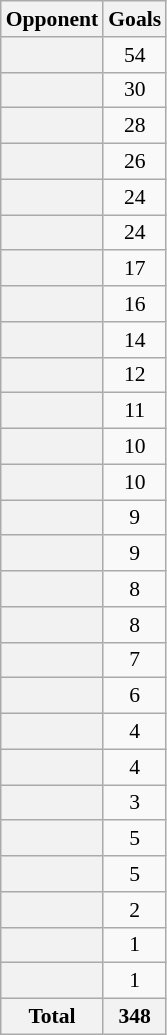<table class="wikitable sortable" style="font-size:90%; text-align:center;">
<tr>
<th>Opponent</th>
<th>Goals</th>
</tr>
<tr>
<th></th>
<td>54</td>
</tr>
<tr>
<th></th>
<td>30</td>
</tr>
<tr>
<th></th>
<td>28</td>
</tr>
<tr>
<th></th>
<td>26</td>
</tr>
<tr>
<th></th>
<td>24</td>
</tr>
<tr>
<th></th>
<td>24</td>
</tr>
<tr>
<th></th>
<td>17</td>
</tr>
<tr>
<th></th>
<td>16</td>
</tr>
<tr>
<th></th>
<td>14</td>
</tr>
<tr>
<th></th>
<td>12</td>
</tr>
<tr>
<th></th>
<td>11</td>
</tr>
<tr>
<th></th>
<td>10</td>
</tr>
<tr>
<th></th>
<td>10</td>
</tr>
<tr>
<th></th>
<td>9</td>
</tr>
<tr>
<th></th>
<td>9</td>
</tr>
<tr>
<th></th>
<td>8</td>
</tr>
<tr>
<th></th>
<td>8</td>
</tr>
<tr>
<th></th>
<td>7</td>
</tr>
<tr>
<th></th>
<td>6</td>
</tr>
<tr>
<th></th>
<td>4</td>
</tr>
<tr>
<th></th>
<td>4</td>
</tr>
<tr>
<th></th>
<td>3</td>
</tr>
<tr>
<th></th>
<td>5</td>
</tr>
<tr>
<th></th>
<td>5</td>
</tr>
<tr>
<th></th>
<td>2</td>
</tr>
<tr>
<th></th>
<td>1</td>
</tr>
<tr>
<th></th>
<td>1</td>
</tr>
<tr>
<th>Total</th>
<th>348</th>
</tr>
</table>
